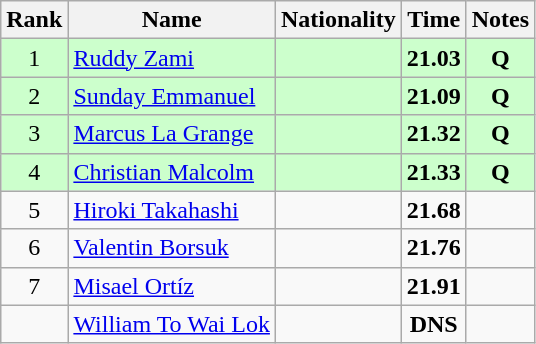<table class="wikitable sortable" style="text-align:center">
<tr>
<th>Rank</th>
<th>Name</th>
<th>Nationality</th>
<th>Time</th>
<th>Notes</th>
</tr>
<tr bgcolor=ccffcc>
<td>1</td>
<td align=left><a href='#'>Ruddy Zami</a></td>
<td align=left></td>
<td><strong>21.03</strong></td>
<td><strong>Q</strong></td>
</tr>
<tr bgcolor=ccffcc>
<td>2</td>
<td align=left><a href='#'>Sunday Emmanuel</a></td>
<td align=left></td>
<td><strong>21.09</strong></td>
<td><strong>Q</strong></td>
</tr>
<tr bgcolor=ccffcc>
<td>3</td>
<td align=left><a href='#'>Marcus La Grange</a></td>
<td align=left></td>
<td><strong>21.32</strong></td>
<td><strong>Q</strong></td>
</tr>
<tr bgcolor=ccffcc>
<td>4</td>
<td align=left><a href='#'>Christian Malcolm</a></td>
<td align=left></td>
<td><strong>21.33</strong></td>
<td><strong>Q</strong></td>
</tr>
<tr>
<td>5</td>
<td align=left><a href='#'>Hiroki Takahashi</a></td>
<td align=left></td>
<td><strong>21.68</strong></td>
<td></td>
</tr>
<tr>
<td>6</td>
<td align=left><a href='#'>Valentin Borsuk</a></td>
<td align=left></td>
<td><strong>21.76</strong></td>
<td></td>
</tr>
<tr>
<td>7</td>
<td align=left><a href='#'>Misael Ortíz</a></td>
<td align=left></td>
<td><strong>21.91</strong></td>
<td></td>
</tr>
<tr>
<td></td>
<td align=left><a href='#'>William To Wai Lok</a></td>
<td align=left></td>
<td><strong>DNS</strong></td>
<td></td>
</tr>
</table>
